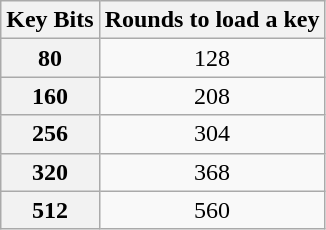<table class="wikitable">
<tr>
<th align="left">Key Bits</th>
<th align="center">Rounds to load a key</th>
</tr>
<tr>
<th align="left">80</th>
<td align="center">128</td>
</tr>
<tr>
<th align="left">160</th>
<td align="center">208</td>
</tr>
<tr>
<th align="left">256</th>
<td align="center">304</td>
</tr>
<tr>
<th align="left">320</th>
<td align="center">368</td>
</tr>
<tr>
<th align="left">512</th>
<td align="center">560</td>
</tr>
</table>
